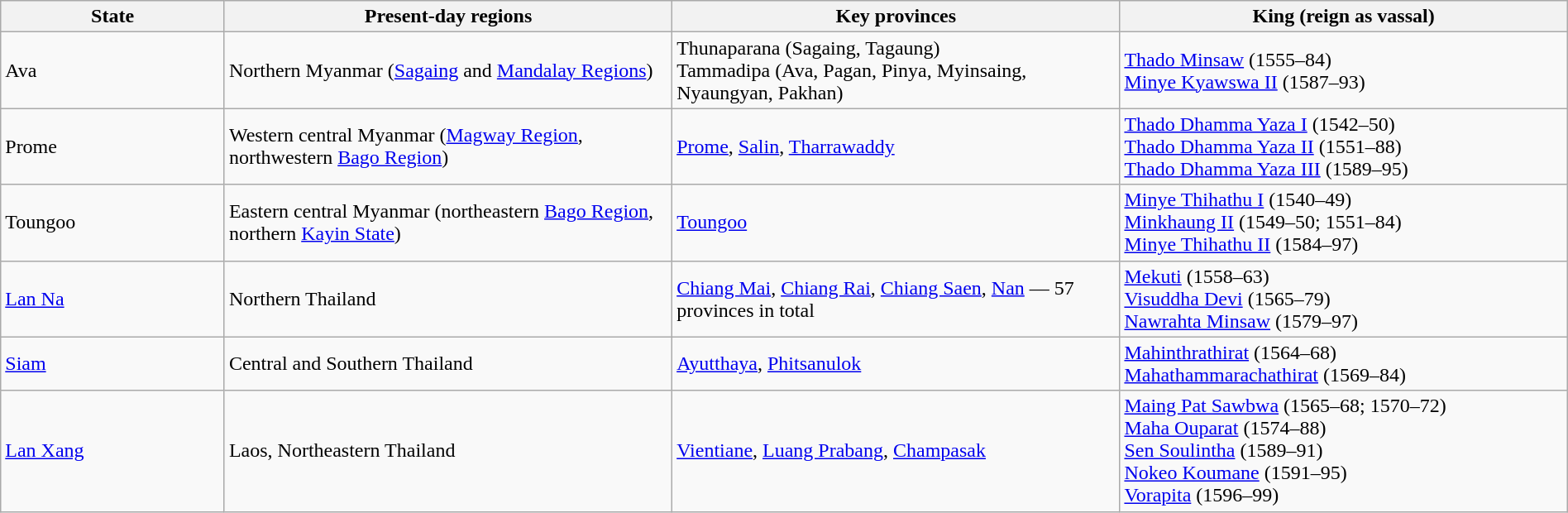<table width=100% class="wikitable">
<tr>
<th width="10%">State</th>
<th width="20%">Present-day regions</th>
<th width="20%">Key provinces</th>
<th width="20%">King (reign as vassal)</th>
</tr>
<tr>
<td>Ava</td>
<td>Northern Myanmar (<a href='#'>Sagaing</a> and <a href='#'>Mandalay Regions</a>)</td>
<td>Thunaparana (Sagaing, Tagaung) <br> Tammadipa (Ava, Pagan, Pinya, Myinsaing, Nyaungyan, Pakhan)</td>
<td><a href='#'>Thado Minsaw</a> (1555–84) <br> <a href='#'>Minye Kyawswa II</a> (1587–93)</td>
</tr>
<tr>
<td>Prome</td>
<td>Western central Myanmar (<a href='#'>Magway Region</a>, northwestern <a href='#'>Bago Region</a>)</td>
<td><a href='#'>Prome</a>, <a href='#'>Salin</a>, <a href='#'>Tharrawaddy</a></td>
<td><a href='#'>Thado Dhamma Yaza I</a> (1542–50) <br> <a href='#'>Thado Dhamma Yaza II</a> (1551–88) <br> <a href='#'>Thado Dhamma Yaza III</a> (1589–95)</td>
</tr>
<tr>
<td>Toungoo</td>
<td>Eastern central Myanmar (northeastern <a href='#'>Bago Region</a>, northern <a href='#'>Kayin State</a>)</td>
<td><a href='#'>Toungoo</a></td>
<td><a href='#'>Minye Thihathu I</a> (1540–49) <br> <a href='#'>Minkhaung II</a> (1549–50; 1551–84) <br> <a href='#'>Minye Thihathu II</a> (1584–97)</td>
</tr>
<tr>
<td><a href='#'>Lan Na</a></td>
<td>Northern Thailand</td>
<td><a href='#'>Chiang Mai</a>, <a href='#'>Chiang Rai</a>, <a href='#'>Chiang Saen</a>, <a href='#'>Nan</a> — 57 provinces in total</td>
<td><a href='#'>Mekuti</a> (1558–63) <br> <a href='#'>Visuddha Devi</a> (1565–79) <br> <a href='#'>Nawrahta Minsaw</a> (1579–97)</td>
</tr>
<tr>
<td><a href='#'>Siam</a></td>
<td>Central and Southern Thailand</td>
<td><a href='#'>Ayutthaya</a>, <a href='#'>Phitsanulok</a></td>
<td><a href='#'>Mahinthrathirat</a> (1564–68) <br> <a href='#'>Mahathammarachathirat</a> (1569–84)</td>
</tr>
<tr>
<td><a href='#'>Lan Xang</a></td>
<td>Laos, Northeastern Thailand</td>
<td><a href='#'>Vientiane</a>, <a href='#'>Luang Prabang</a>, <a href='#'>Champasak</a></td>
<td><a href='#'>Maing Pat Sawbwa</a> (1565–68; 1570–72) <br> <a href='#'>Maha Ouparat</a> (1574–88) <br> <a href='#'>Sen Soulintha</a> (1589–91) <br> <a href='#'>Nokeo Koumane</a> (1591–95) <br> <a href='#'>Vorapita</a> (1596–99)</td>
</tr>
</table>
